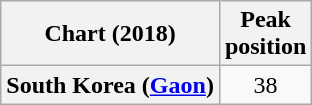<table class="wikitable sortable plainrowheaders" style="text-align:center">
<tr>
<th scope="col">Chart (2018)</th>
<th scope="col">Peak<br>position</th>
</tr>
<tr>
<th scope="row">South Korea (<a href='#'>Gaon</a>)</th>
<td>38</td>
</tr>
</table>
